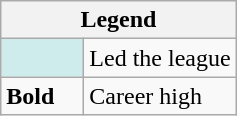<table class="wikitable">
<tr>
<th colspan="2">Legend</th>
</tr>
<tr>
<td style="background:#cfecec; width:3em;"></td>
<td>Led the league</td>
</tr>
<tr>
<td style="width:3em;"><strong>Bold</strong></td>
<td>Career high</td>
</tr>
</table>
